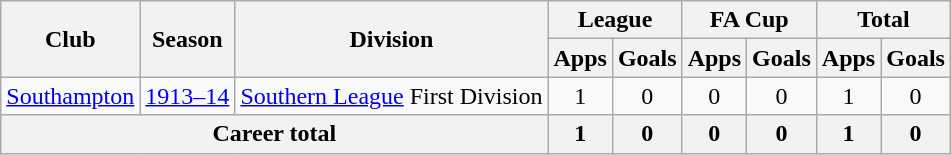<table class="wikitable" style="text-align:center;">
<tr>
<th rowspan="2">Club</th>
<th rowspan="2">Season</th>
<th rowspan="2">Division</th>
<th colspan="2">League</th>
<th colspan="2">FA Cup</th>
<th colspan="2">Total</th>
</tr>
<tr>
<th>Apps</th>
<th>Goals</th>
<th>Apps</th>
<th>Goals</th>
<th>Apps</th>
<th>Goals</th>
</tr>
<tr>
<td><a href='#'>Southampton</a></td>
<td><a href='#'>1913–14</a></td>
<td><a href='#'>Southern League</a> First Division</td>
<td>1</td>
<td>0</td>
<td>0</td>
<td>0</td>
<td>1</td>
<td>0</td>
</tr>
<tr>
<th colspan="3">Career total</th>
<th>1</th>
<th>0</th>
<th>0</th>
<th>0</th>
<th>1</th>
<th>0</th>
</tr>
</table>
